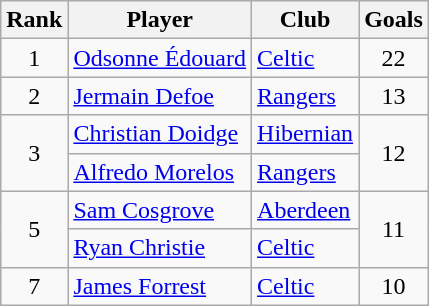<table class="wikitable" style="text-align:center">
<tr>
<th>Rank</th>
<th>Player</th>
<th>Club</th>
<th>Goals</th>
</tr>
<tr>
<td>1</td>
<td align="left"> <a href='#'>Odsonne Édouard</a></td>
<td align="left"><a href='#'>Celtic</a></td>
<td>22</td>
</tr>
<tr>
<td>2</td>
<td align="left"> <a href='#'>Jermain Defoe</a></td>
<td align="left"><a href='#'>Rangers</a></td>
<td>13</td>
</tr>
<tr>
<td rowspan="2">3</td>
<td align="left"> <a href='#'>Christian Doidge</a></td>
<td align="left"><a href='#'>Hibernian</a></td>
<td rowspan="2">12</td>
</tr>
<tr>
<td align="left"> <a href='#'>Alfredo Morelos</a></td>
<td align="left"><a href='#'>Rangers</a></td>
</tr>
<tr>
<td rowspan="2">5</td>
<td align="left"> <a href='#'>Sam Cosgrove</a></td>
<td align="left"><a href='#'>Aberdeen</a></td>
<td rowspan="2">11</td>
</tr>
<tr>
<td align="left"> <a href='#'>Ryan Christie</a></td>
<td align="left"><a href='#'>Celtic</a></td>
</tr>
<tr>
<td>7</td>
<td align="left"> <a href='#'>James Forrest</a></td>
<td align="left"><a href='#'>Celtic</a></td>
<td>10</td>
</tr>
</table>
